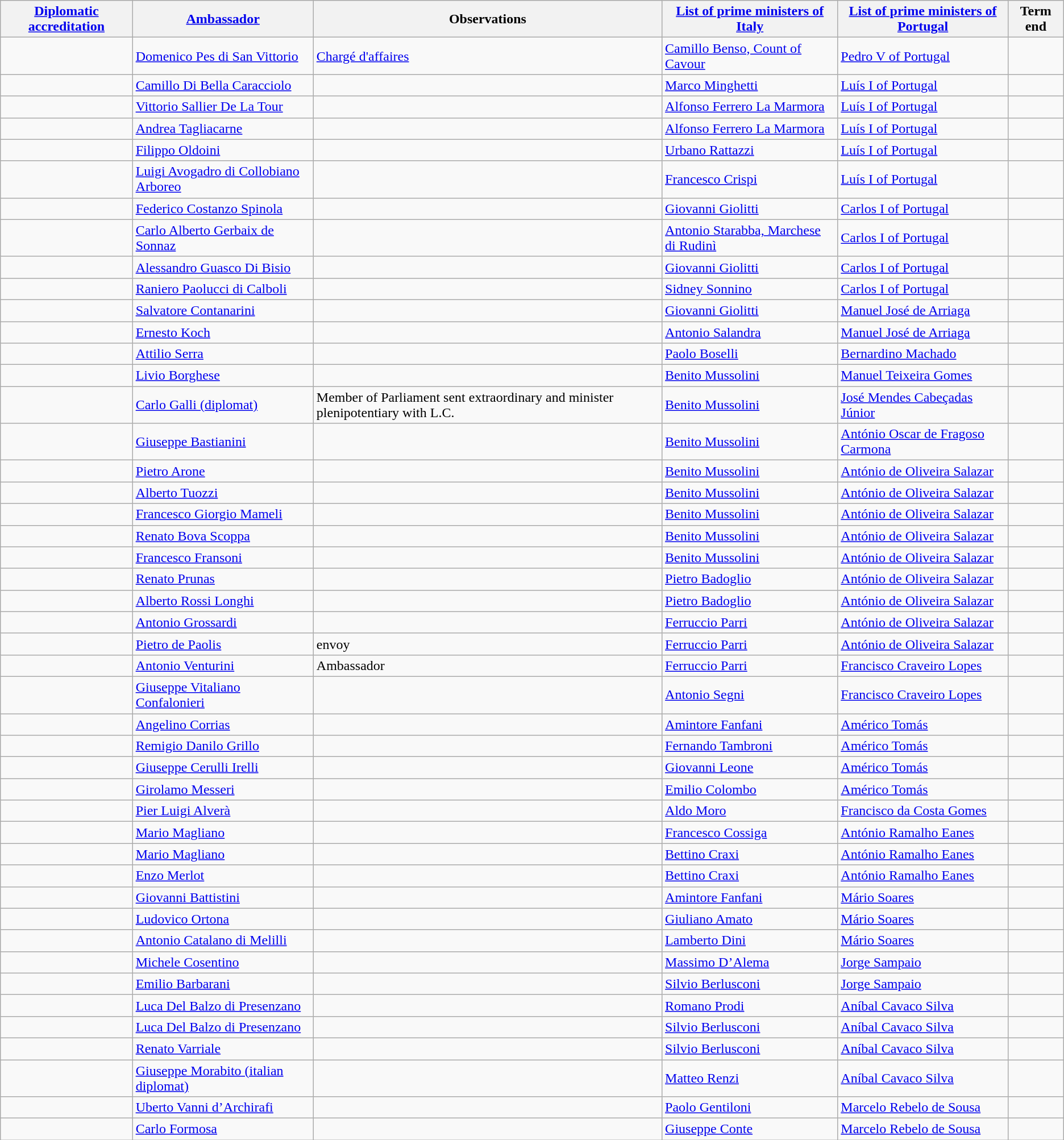<table class="wikitable sortable">
<tr>
<th><a href='#'>Diplomatic accreditation</a></th>
<th><a href='#'>Ambassador</a></th>
<th>Observations</th>
<th><a href='#'>List of prime ministers of Italy</a></th>
<th><a href='#'>List of prime ministers of Portugal</a></th>
<th>Term end</th>
</tr>
<tr>
<td></td>
<td><a href='#'>Domenico Pes di San Vittorio</a></td>
<td><a href='#'>Chargé d'affaires</a></td>
<td><a href='#'>Camillo Benso, Count of Cavour</a></td>
<td><a href='#'>Pedro V of Portugal</a></td>
<td></td>
</tr>
<tr>
<td></td>
<td><a href='#'>Camillo Di Bella Caracciolo</a></td>
<td></td>
<td><a href='#'>Marco Minghetti</a></td>
<td><a href='#'>Luís I of Portugal</a></td>
<td></td>
</tr>
<tr>
<td></td>
<td><a href='#'>Vittorio Sallier De La Tour</a></td>
<td></td>
<td><a href='#'>Alfonso Ferrero La Marmora</a></td>
<td><a href='#'>Luís I of Portugal</a></td>
<td></td>
</tr>
<tr>
<td></td>
<td><a href='#'>Andrea Tagliacarne</a></td>
<td></td>
<td><a href='#'>Alfonso Ferrero La Marmora</a></td>
<td><a href='#'>Luís I of Portugal</a></td>
<td></td>
</tr>
<tr>
<td></td>
<td><a href='#'>Filippo Oldoini</a></td>
<td></td>
<td><a href='#'>Urbano Rattazzi</a></td>
<td><a href='#'>Luís I of Portugal</a></td>
<td></td>
</tr>
<tr>
<td></td>
<td><a href='#'>Luigi Avogadro di Collobiano Arboreo</a></td>
<td></td>
<td><a href='#'>Francesco Crispi</a></td>
<td><a href='#'>Luís I of Portugal</a></td>
<td></td>
</tr>
<tr>
<td></td>
<td><a href='#'>Federico Costanzo Spinola</a></td>
<td></td>
<td><a href='#'>Giovanni Giolitti</a></td>
<td><a href='#'>Carlos I of Portugal</a></td>
<td></td>
</tr>
<tr>
<td></td>
<td><a href='#'>Carlo Alberto Gerbaix de Sonnaz</a></td>
<td></td>
<td><a href='#'>Antonio Starabba, Marchese di Rudinì</a></td>
<td><a href='#'>Carlos I of Portugal</a></td>
<td></td>
</tr>
<tr>
<td></td>
<td><a href='#'>Alessandro Guasco Di Bisio</a></td>
<td></td>
<td><a href='#'>Giovanni Giolitti</a></td>
<td><a href='#'>Carlos I of Portugal</a></td>
<td></td>
</tr>
<tr>
<td></td>
<td><a href='#'>Raniero Paolucci di Calboli</a></td>
<td></td>
<td><a href='#'>Sidney Sonnino</a></td>
<td><a href='#'>Carlos I of Portugal</a></td>
<td></td>
</tr>
<tr>
<td></td>
<td><a href='#'>Salvatore Contanarini</a></td>
<td></td>
<td><a href='#'>Giovanni Giolitti</a></td>
<td><a href='#'>Manuel José de Arriaga</a></td>
<td></td>
</tr>
<tr>
<td></td>
<td><a href='#'>Ernesto Koch</a></td>
<td></td>
<td><a href='#'>Antonio Salandra</a></td>
<td><a href='#'>Manuel José de Arriaga</a></td>
<td></td>
</tr>
<tr>
<td></td>
<td><a href='#'>Attilio Serra</a></td>
<td></td>
<td><a href='#'>Paolo Boselli</a></td>
<td><a href='#'>Bernardino Machado</a></td>
<td></td>
</tr>
<tr>
<td></td>
<td><a href='#'>Livio Borghese</a></td>
<td></td>
<td><a href='#'>Benito Mussolini</a></td>
<td><a href='#'>Manuel Teixeira Gomes</a></td>
<td></td>
</tr>
<tr>
<td></td>
<td><a href='#'>Carlo Galli (diplomat)</a></td>
<td>Member of Parliament sent extraordinary and minister plenipotentiary with L.C.</td>
<td><a href='#'>Benito Mussolini</a></td>
<td><a href='#'>José Mendes Cabeçadas Júnior</a></td>
<td></td>
</tr>
<tr>
<td></td>
<td><a href='#'>Giuseppe Bastianini</a></td>
<td></td>
<td><a href='#'>Benito Mussolini</a></td>
<td><a href='#'>António Oscar de Fragoso Carmona</a></td>
<td></td>
</tr>
<tr>
<td></td>
<td><a href='#'>Pietro Arone</a></td>
<td></td>
<td><a href='#'>Benito Mussolini</a></td>
<td><a href='#'>António de Oliveira Salazar</a></td>
<td></td>
</tr>
<tr>
<td></td>
<td><a href='#'>Alberto Tuozzi</a></td>
<td></td>
<td><a href='#'>Benito Mussolini</a></td>
<td><a href='#'>António de Oliveira Salazar</a></td>
<td></td>
</tr>
<tr>
<td></td>
<td><a href='#'>Francesco Giorgio Mameli</a></td>
<td></td>
<td><a href='#'>Benito Mussolini</a></td>
<td><a href='#'>António de Oliveira Salazar</a></td>
<td></td>
</tr>
<tr>
<td></td>
<td><a href='#'>Renato Bova Scoppa</a></td>
<td></td>
<td><a href='#'>Benito Mussolini</a></td>
<td><a href='#'>António de Oliveira Salazar</a></td>
<td></td>
</tr>
<tr>
<td></td>
<td><a href='#'>Francesco Fransoni</a></td>
<td></td>
<td><a href='#'>Benito Mussolini</a></td>
<td><a href='#'>António de Oliveira Salazar</a></td>
<td></td>
</tr>
<tr>
<td></td>
<td><a href='#'>Renato Prunas</a></td>
<td></td>
<td><a href='#'>Pietro Badoglio</a></td>
<td><a href='#'>António de Oliveira Salazar</a></td>
<td></td>
</tr>
<tr>
<td></td>
<td><a href='#'>Alberto Rossi Longhi</a></td>
<td></td>
<td><a href='#'>Pietro Badoglio</a></td>
<td><a href='#'>António de Oliveira Salazar</a></td>
<td></td>
</tr>
<tr>
<td></td>
<td><a href='#'>Antonio Grossardi</a></td>
<td></td>
<td><a href='#'>Ferruccio Parri</a></td>
<td><a href='#'>António de Oliveira Salazar</a></td>
<td></td>
</tr>
<tr>
<td></td>
<td><a href='#'>Pietro de Paolis</a></td>
<td>envoy</td>
<td><a href='#'>Ferruccio Parri</a></td>
<td><a href='#'>António de Oliveira Salazar</a></td>
<td></td>
</tr>
<tr>
<td></td>
<td><a href='#'>Antonio Venturini</a></td>
<td>Ambassador</td>
<td><a href='#'>Ferruccio Parri</a></td>
<td><a href='#'>Francisco Craveiro Lopes</a></td>
<td></td>
</tr>
<tr>
<td></td>
<td><a href='#'>Giuseppe Vitaliano Confalonieri</a></td>
<td></td>
<td><a href='#'>Antonio Segni</a></td>
<td><a href='#'>Francisco Craveiro Lopes</a></td>
<td></td>
</tr>
<tr>
<td></td>
<td><a href='#'>Angelino Corrias</a></td>
<td></td>
<td><a href='#'>Amintore Fanfani</a></td>
<td><a href='#'>Américo Tomás</a></td>
<td></td>
</tr>
<tr>
<td></td>
<td><a href='#'>Remigio Danilo Grillo</a></td>
<td></td>
<td><a href='#'>Fernando Tambroni</a></td>
<td><a href='#'>Américo Tomás</a></td>
<td></td>
</tr>
<tr>
<td></td>
<td><a href='#'>Giuseppe Cerulli Irelli</a></td>
<td></td>
<td><a href='#'>Giovanni Leone</a></td>
<td><a href='#'>Américo Tomás</a></td>
<td></td>
</tr>
<tr>
<td></td>
<td><a href='#'>Girolamo Messeri</a></td>
<td></td>
<td><a href='#'>Emilio Colombo</a></td>
<td><a href='#'>Américo Tomás</a></td>
<td></td>
</tr>
<tr>
<td></td>
<td><a href='#'>Pier Luigi Alverà</a></td>
<td></td>
<td><a href='#'>Aldo Moro</a></td>
<td><a href='#'>Francisco da Costa Gomes</a></td>
<td></td>
</tr>
<tr>
<td></td>
<td><a href='#'>Mario Magliano</a></td>
<td></td>
<td><a href='#'>Francesco Cossiga</a></td>
<td><a href='#'>António Ramalho Eanes</a></td>
<td></td>
</tr>
<tr>
<td></td>
<td><a href='#'>Mario Magliano</a></td>
<td></td>
<td><a href='#'>Bettino Craxi</a></td>
<td><a href='#'>António Ramalho Eanes</a></td>
<td></td>
</tr>
<tr>
<td></td>
<td><a href='#'>Enzo Merlot</a></td>
<td></td>
<td><a href='#'>Bettino Craxi</a></td>
<td><a href='#'>António Ramalho Eanes</a></td>
<td></td>
</tr>
<tr>
<td></td>
<td><a href='#'>Giovanni Battistini</a></td>
<td></td>
<td><a href='#'>Amintore Fanfani</a></td>
<td><a href='#'>Mário Soares</a></td>
<td></td>
</tr>
<tr>
<td></td>
<td><a href='#'>Ludovico Ortona</a></td>
<td></td>
<td><a href='#'>Giuliano Amato</a></td>
<td><a href='#'>Mário Soares</a></td>
<td></td>
</tr>
<tr>
<td></td>
<td><a href='#'>Antonio Catalano di Melilli</a></td>
<td></td>
<td><a href='#'>Lamberto Dini</a></td>
<td><a href='#'>Mário Soares</a></td>
<td></td>
</tr>
<tr>
<td></td>
<td><a href='#'>Michele Cosentino</a></td>
<td></td>
<td><a href='#'>Massimo D’Alema</a></td>
<td><a href='#'>Jorge Sampaio</a></td>
<td></td>
</tr>
<tr>
<td></td>
<td><a href='#'>Emilio Barbarani</a></td>
<td></td>
<td><a href='#'>Silvio Berlusconi</a></td>
<td><a href='#'>Jorge Sampaio</a></td>
<td></td>
</tr>
<tr>
<td></td>
<td><a href='#'>Luca Del Balzo di Presenzano</a></td>
<td></td>
<td><a href='#'>Romano Prodi</a></td>
<td><a href='#'>Aníbal Cavaco Silva</a></td>
<td></td>
</tr>
<tr>
<td></td>
<td><a href='#'>Luca Del Balzo di Presenzano</a></td>
<td></td>
<td><a href='#'>Silvio Berlusconi</a></td>
<td><a href='#'>Aníbal Cavaco Silva</a></td>
<td></td>
</tr>
<tr>
<td></td>
<td><a href='#'>Renato Varriale</a></td>
<td></td>
<td><a href='#'>Silvio Berlusconi</a></td>
<td><a href='#'>Aníbal Cavaco Silva</a></td>
<td></td>
</tr>
<tr>
<td></td>
<td><a href='#'>Giuseppe Morabito (italian diplomat)</a></td>
<td></td>
<td><a href='#'>Matteo Renzi</a></td>
<td><a href='#'>Aníbal Cavaco Silva</a></td>
<td></td>
</tr>
<tr>
<td></td>
<td><a href='#'>Uberto Vanni d’Archirafi </a><br></onlyinclude></td>
<td></td>
<td><a href='#'>Paolo Gentiloni</a></td>
<td><a href='#'>Marcelo Rebelo de Sousa</a></td>
<td></td>
</tr>
<tr>
<td></td>
<td><a href='#'>Carlo Formosa</a></td>
<td></td>
<td><a href='#'>Giuseppe Conte</a></td>
<td><a href='#'>Marcelo Rebelo de Sousa</a></td>
</tr>
</table>
